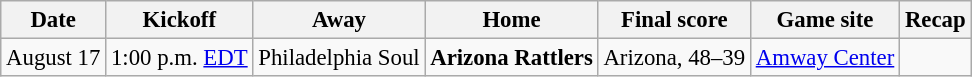<table class="wikitable" style="font-size: 95%;">
<tr>
<th>Date</th>
<th>Kickoff</th>
<th>Away</th>
<th>Home</th>
<th>Final score</th>
<th>Game site</th>
<th>Recap</th>
</tr>
<tr>
<td align="center">August 17</td>
<td align="center">1:00 p.m. <a href='#'>EDT</a></td>
<td align="center">Philadelphia Soul</td>
<td align="center"><strong>Arizona Rattlers</strong></td>
<td align="center">Arizona, 48–39</td>
<td align="center"><a href='#'>Amway Center</a></td>
<td align="center"></td>
</tr>
</table>
